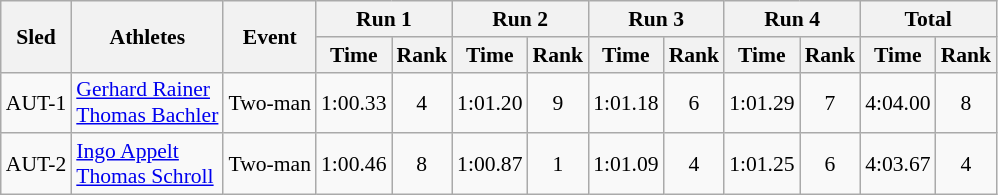<table class="wikitable" border="1" style="font-size:90%">
<tr>
<th rowspan="2">Sled</th>
<th rowspan="2">Athletes</th>
<th rowspan="2">Event</th>
<th colspan="2">Run 1</th>
<th colspan="2">Run 2</th>
<th colspan="2">Run 3</th>
<th colspan="2">Run 4</th>
<th colspan="2">Total</th>
</tr>
<tr>
<th>Time</th>
<th>Rank</th>
<th>Time</th>
<th>Rank</th>
<th>Time</th>
<th>Rank</th>
<th>Time</th>
<th>Rank</th>
<th>Time</th>
<th>Rank</th>
</tr>
<tr>
<td align="center">AUT-1</td>
<td><a href='#'>Gerhard Rainer</a><br><a href='#'>Thomas Bachler</a></td>
<td>Two-man</td>
<td align="center">1:00.33</td>
<td align="center">4</td>
<td align="center">1:01.20</td>
<td align="center">9</td>
<td align="center">1:01.18</td>
<td align="center">6</td>
<td align="center">1:01.29</td>
<td align="center">7</td>
<td align="center">4:04.00</td>
<td align="center">8</td>
</tr>
<tr>
<td align="center">AUT-2</td>
<td><a href='#'>Ingo Appelt</a><br><a href='#'>Thomas Schroll</a></td>
<td>Two-man</td>
<td align="center">1:00.46</td>
<td align="center">8</td>
<td align="center">1:00.87</td>
<td align="center">1</td>
<td align="center">1:01.09</td>
<td align="center">4</td>
<td align="center">1:01.25</td>
<td align="center">6</td>
<td align="center">4:03.67</td>
<td align="center">4</td>
</tr>
</table>
